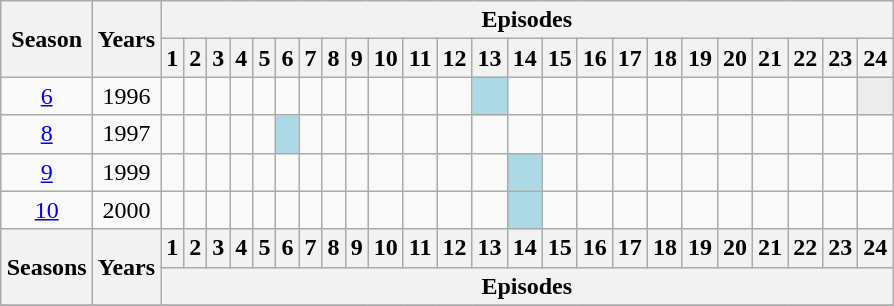<table class="wikitable" style="text-align:center; margin:auto;">
<tr>
<th colspan="1" rowspan="2" style="text-align:center;">Season</th>
<th colspan="1" rowspan="2" style="text-align:center;">Years</th>
<th colspan="24"  style="text-align:center;">Episodes</th>
</tr>
<tr>
<th colspan="1" style="text-align:center;">1</th>
<th colspan="1" style="text-align:center;">2</th>
<th colspan="1" style="text-align:center;">3</th>
<th colspan="1" style="text-align:center;">4</th>
<th colspan="1" style="text-align:center;">5</th>
<th colspan="1" style="text-align:center;">6</th>
<th colspan="1" style="text-align:center;">7</th>
<th colspan="1" style="text-align:center;">8</th>
<th colspan="1" style="text-align:center;">9</th>
<th colspan="1" style="text-align:center;">10</th>
<th colspan="1" style="text-align:center;">11</th>
<th colspan="1" style="text-align:center;">12</th>
<th colspan="1" style="text-align:center;">13</th>
<th colspan="1" style="text-align:center;">14</th>
<th colspan="1" style="text-align:center;">15</th>
<th colspan="1" style="text-align:center;">16</th>
<th colspan="1" style="text-align:center;">17</th>
<th colspan="1" style="text-align:center;">18</th>
<th colspan="1" style="text-align:center;">19</th>
<th colspan="1" style="text-align:center;">20</th>
<th colspan="1" style="text-align:center;">21</th>
<th colspan="1" style="text-align:center;">22</th>
<th colspan="1" style="text-align:center;">23</th>
<th colspan="1" style="text-align:center;">24</th>
</tr>
<tr>
<td><a href='#'>6</a></td>
<td>1996</td>
<td></td>
<td></td>
<td></td>
<td></td>
<td></td>
<td></td>
<td></td>
<td></td>
<td></td>
<td></td>
<td></td>
<td></td>
<td colspan="1" style="background:lightblue; text-align:center;"></td>
<td></td>
<td></td>
<td></td>
<td></td>
<td></td>
<td></td>
<td></td>
<td></td>
<td></td>
<td></td>
<td colspan="1" style="background:#ececec; color:gray; vertical-align:middle; text-align:center;" class="table-na"></td>
</tr>
<tr>
<td><a href='#'>8</a></td>
<td>1997</td>
<td></td>
<td></td>
<td></td>
<td></td>
<td></td>
<td colspan="1" style="background:lightblue; text-align:center;"></td>
<td></td>
<td></td>
<td></td>
<td></td>
<td></td>
<td></td>
<td></td>
<td></td>
<td></td>
<td></td>
<td></td>
<td></td>
<td></td>
<td></td>
<td></td>
<td></td>
<td></td>
<td></td>
</tr>
<tr>
<td><a href='#'>9</a></td>
<td>1999</td>
<td></td>
<td></td>
<td></td>
<td></td>
<td></td>
<td></td>
<td></td>
<td></td>
<td></td>
<td></td>
<td></td>
<td></td>
<td></td>
<td colspan="1" style="background:lightblue; text-align:center;"></td>
<td></td>
<td></td>
<td></td>
<td></td>
<td></td>
<td></td>
<td></td>
<td></td>
<td></td>
<td></td>
</tr>
<tr>
<td><a href='#'>10</a></td>
<td>2000</td>
<td></td>
<td></td>
<td></td>
<td></td>
<td></td>
<td></td>
<td></td>
<td></td>
<td></td>
<td></td>
<td></td>
<td></td>
<td></td>
<td colspan="1" style="background:lightblue; text-align:center;"></td>
<td></td>
<td></td>
<td></td>
<td></td>
<td></td>
<td></td>
<td></td>
<td></td>
<td></td>
<td></td>
</tr>
<tr>
<th rowspan="2" colspan="1" style="text-align:center;">Seasons</th>
<th colspan="1" rowspan="2" style="text-align:center;">Years</th>
<th colspan="1" style="text-align:center;">1</th>
<th colspan="1" style="text-align:center;">2</th>
<th colspan="1" style="text-align:center;">3</th>
<th colspan="1" style="text-align:center;">4</th>
<th colspan="1" style="text-align:center;">5</th>
<th colspan="1" style="text-align:center;">6</th>
<th colspan="1" style="text-align:center;">7</th>
<th colspan="1" style="text-align:center;">8</th>
<th colspan="1" style="text-align:center;">9</th>
<th colspan="1" style="text-align:center;">10</th>
<th colspan="1" style="text-align:center;">11</th>
<th colspan="1" style="text-align:center;">12</th>
<th colspan="1" style="text-align:center;">13</th>
<th colspan="1" style="text-align:center;">14</th>
<th colspan="1" style="text-align:center;">15</th>
<th colspan="1" style="text-align:center;">16</th>
<th colspan="1" style="text-align:center;">17</th>
<th colspan="1" style="text-align:center;">18</th>
<th colspan="1" style="text-align:center;">19</th>
<th colspan="1" style="text-align:center;">20</th>
<th colspan="1" style="text-align:center;">21</th>
<th colspan="1" style="text-align:center;">22</th>
<th colspan="1" style="text-align:center;">23</th>
<th colspan="1" style="text-align:center;">24</th>
</tr>
<tr>
<th colspan="24"  style="text-align:center;">Episodes</th>
</tr>
<tr>
</tr>
</table>
